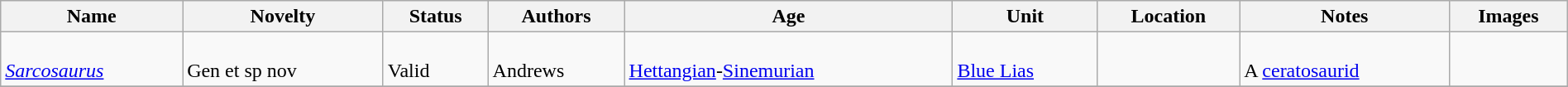<table class="wikitable sortable" align="center" width="100%">
<tr>
<th>Name</th>
<th>Novelty</th>
<th>Status</th>
<th>Authors</th>
<th>Age</th>
<th>Unit</th>
<th>Location</th>
<th>Notes</th>
<th>Images</th>
</tr>
<tr>
<td><br><em><a href='#'>Sarcosaurus</a></em></td>
<td><br>Gen et sp nov</td>
<td><br>Valid</td>
<td><br>Andrews</td>
<td><br><a href='#'>Hettangian</a>-<a href='#'>Sinemurian</a></td>
<td><br><a href='#'>Blue Lias</a></td>
<td><br></td>
<td><br>A <a href='#'>ceratosaurid</a></td>
<td><br></td>
</tr>
<tr>
</tr>
</table>
